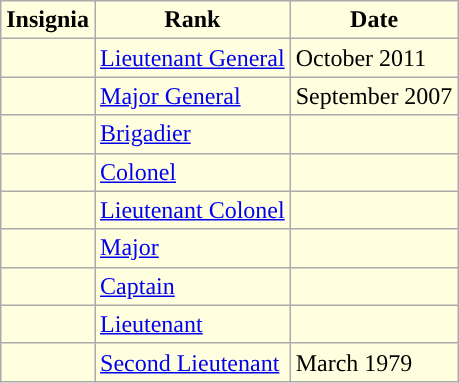<table class="wikitable">
<tr>
<th style="background:#FFFFE0">Insignia</th>
<th style="background:#FFFFE0">Rank</th>
<th style="background:#FFFFE0">Date</th>
</tr>
<tr>
<td style="background:#FFFFE0"> </td>
<td style="background:#FFFFE0"><a href='#'>Lieutenant General</a></td>
<td style="background:#FFFFE0">October 2011</td>
</tr>
<tr>
<td style="background:#FFFFE0"> </td>
<td style="background:#FFFFE0"><a href='#'>Major General</a></td>
<td style="background:#FFFFE0">September 2007</td>
</tr>
<tr>
<td style="background:#FFFFE0"> </td>
<td style="background:#FFFFE0"><a href='#'>Brigadier</a></td>
<td style="background:#FFFFE0"></td>
</tr>
<tr>
<td style="background:#FFFFE0"></td>
<td style="background:#FFFFE0"><a href='#'>Colonel</a></td>
<td style="background:#FFFFE0"></td>
</tr>
<tr>
<td style="background:#FFFFE0"></td>
<td style="background:#FFFFE0"><a href='#'>Lieutenant Colonel</a></td>
<td style="background:#FFFFE0"></td>
</tr>
<tr>
<td style="background:#FFFFE0"></td>
<td style="background:#FFFFE0"><a href='#'>Major</a></td>
<td style="background:#FFFFE0"></td>
</tr>
<tr>
<td style="background:#FFFFE0"></td>
<td style="background:#FFFFE0"><a href='#'>Captain</a></td>
<td style="background:#FFFFE0"></td>
</tr>
<tr>
<td style="background:#FFFFE0"></td>
<td style="background:#FFFFE0"><a href='#'>Lieutenant</a></td>
<td style="background:#FFFFE0"></td>
</tr>
<tr>
<td style="background:#FFFFE0"></td>
<td style="background:#FFFFE0"><a href='#'>Second Lieutenant</a></td>
<td style="background:#FFFFE0">March 1979</td>
</tr>
</table>
